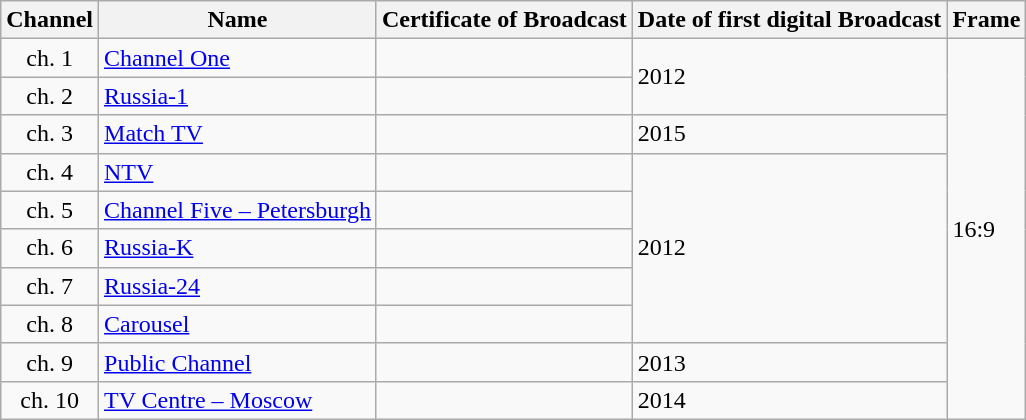<table class = "wikitable plainrowheaders">
<tr>
<th>Channel</th>
<th>Name</th>
<th>Certificate of Broadcast</th>
<th>Date of first digital Broadcast</th>
<th>Frame</th>
</tr>
<tr>
<td align="center">ch. 1</td>
<td><a href='#'>Channel One</a></td>
<td></td>
<td rowspan="2">2012</td>
<td rowspan="10">16:9</td>
</tr>
<tr>
<td align="center">ch. 2</td>
<td><a href='#'>Russia-1</a></td>
<td></td>
</tr>
<tr>
<td align="center">ch. 3</td>
<td><a href='#'>Match TV</a></td>
<td></td>
<td>2015</td>
</tr>
<tr>
<td align="center">ch. 4</td>
<td><a href='#'>NTV</a></td>
<td></td>
<td rowspan="5">2012</td>
</tr>
<tr>
<td align="center">ch. 5</td>
<td><a href='#'>Channel Five – Petersburgh</a></td>
<td></td>
</tr>
<tr>
<td align="center">ch. 6</td>
<td><a href='#'>Russia-K</a></td>
<td></td>
</tr>
<tr>
<td align="center">ch. 7</td>
<td><a href='#'>Russia-24</a></td>
<td></td>
</tr>
<tr>
<td align="center">ch. 8</td>
<td><a href='#'>Carousel</a></td>
<td></td>
</tr>
<tr>
<td align="center">ch. 9</td>
<td><a href='#'>Public Channel</a></td>
<td></td>
<td>2013</td>
</tr>
<tr>
<td align="center">ch. 10</td>
<td><a href='#'>TV Centre – Moscow</a></td>
<td></td>
<td>2014</td>
</tr>
</table>
